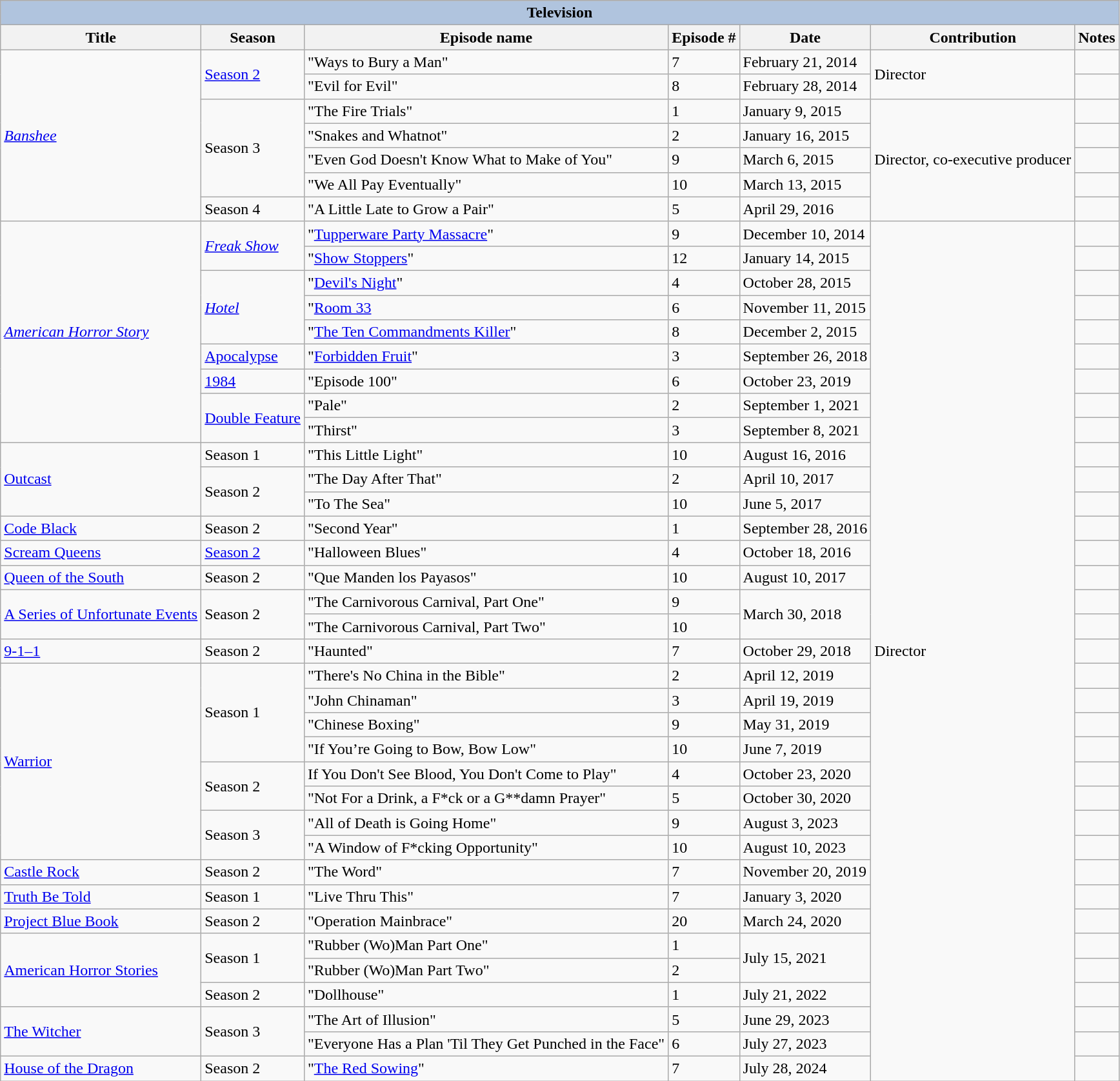<table class="wikitable sortable">
<tr style="background:#ccc; text-align:center;">
<th colspan="7" style="background: LightSteelBlue;">Television</th>
</tr>
<tr>
<th>Title</th>
<th class="unsortable">Season</th>
<th>Episode name</th>
<th>Episode #</th>
<th>Date</th>
<th>Contribution</th>
<th class="unsortable">Notes</th>
</tr>
<tr>
<td rowspan="7"><em><a href='#'>Banshee</a></em></td>
<td rowspan="2"><a href='#'>Season 2</a></td>
<td>"Ways to Bury a Man"</td>
<td>7</td>
<td>February 21, 2014</td>
<td rowspan="2">Director</td>
<td></td>
</tr>
<tr>
<td>"Evil for Evil"</td>
<td>8</td>
<td>February 28, 2014</td>
<td></td>
</tr>
<tr>
<td rowspan="4">Season 3</td>
<td>"The Fire Trials"</td>
<td>1</td>
<td>January 9, 2015</td>
<td rowspan="5">Director, co-executive producer</td>
<td></td>
</tr>
<tr>
<td>"Snakes and Whatnot"</td>
<td>2</td>
<td>January 16, 2015</td>
<td></td>
</tr>
<tr>
<td>"Even God Doesn't Know What to Make of You"</td>
<td>9</td>
<td>March 6, 2015</td>
<td></td>
</tr>
<tr>
<td>"We All Pay Eventually"</td>
<td>10</td>
<td>March 13, 2015</td>
<td></td>
</tr>
<tr>
<td>Season 4</td>
<td>"A Little Late to Grow a Pair"</td>
<td>5</td>
<td>April 29, 2016</td>
<td></td>
</tr>
<tr>
<td rowspan="9"><em><a href='#'>American Horror Story</a></em></td>
<td rowspan="2"><em><a href='#'>Freak Show</a></em></td>
<td>"<a href='#'>Tupperware Party Massacre</a>"</td>
<td>9</td>
<td>December 10, 2014</td>
<td rowspan="35">Director</td>
<td></td>
</tr>
<tr>
<td>"<a href='#'>Show Stoppers</a>"</td>
<td>12</td>
<td>January 14, 2015</td>
<td></td>
</tr>
<tr>
<td rowspan="3"><em><a href='#'>Hotel</a></em></td>
<td>"<a href='#'>Devil's Night</a>"</td>
<td>4</td>
<td>October 28, 2015</td>
<td></td>
</tr>
<tr>
<td>"<a href='#'>Room 33</a><em></td>
<td>6</td>
<td>November 11, 2015</td>
<td></td>
</tr>
<tr>
<td>"<a href='#'>The Ten Commandments Killer</a>"</td>
<td>8</td>
<td>December 2, 2015</td>
<td></td>
</tr>
<tr>
<td></em><a href='#'>Apocalypse</a><em></td>
<td>"<a href='#'>Forbidden Fruit</a>"</td>
<td>3</td>
<td>September 26, 2018</td>
<td></td>
</tr>
<tr>
<td></em><a href='#'>1984</a><em></td>
<td>"Episode 100"</td>
<td>6</td>
<td>October 23, 2019</td>
<td></td>
</tr>
<tr>
<td rowspan="2"></em><a href='#'>Double Feature</a><em></td>
<td>"Pale"</td>
<td>2</td>
<td>September 1, 2021</td>
<td></td>
</tr>
<tr>
<td>"Thirst"</td>
<td>3</td>
<td>September 8, 2021</td>
<td></td>
</tr>
<tr>
<td rowspan="3"></em><a href='#'>Outcast</a><em></td>
<td>Season 1</td>
<td>"This Little Light"</td>
<td>10</td>
<td>August 16, 2016</td>
<td></td>
</tr>
<tr>
<td rowspan="2">Season 2</td>
<td>"The Day After That"</td>
<td>2</td>
<td>April 10, 2017</td>
<td></td>
</tr>
<tr>
<td>"To The Sea"</td>
<td>10</td>
<td>June 5, 2017</td>
<td></td>
</tr>
<tr>
<td></em><a href='#'>Code Black</a><em></td>
<td>Season 2</td>
<td>"Second Year"</td>
<td>1</td>
<td>September 28, 2016</td>
<td></td>
</tr>
<tr>
<td></em><a href='#'>Scream Queens</a><em></td>
<td><a href='#'>Season 2</a></td>
<td>"Halloween Blues"</td>
<td>4</td>
<td>October 18, 2016</td>
<td></td>
</tr>
<tr>
<td></em><a href='#'>Queen of the South</a><em></td>
<td>Season 2</td>
<td>"Que Manden los Payasos"</td>
<td>10</td>
<td>August 10, 2017</td>
<td></td>
</tr>
<tr>
<td rowspan="2"></em><a href='#'>A Series of Unfortunate Events</a><em></td>
<td rowspan="2">Season 2</td>
<td>"The Carnivorous Carnival, Part One"</td>
<td>9</td>
<td rowspan="2">March 30, 2018</td>
<td></td>
</tr>
<tr>
<td>"The Carnivorous Carnival, Part Two"</td>
<td>10</td>
<td></td>
</tr>
<tr>
<td></em><a href='#'>9-1–1</a><em></td>
<td>Season 2</td>
<td>"Haunted"</td>
<td>7</td>
<td>October 29, 2018</td>
<td></td>
</tr>
<tr>
<td rowspan=8></em><a href='#'>Warrior</a><em></td>
<td rowspan=4>Season 1</td>
<td>"There's No China in the Bible"</td>
<td>2</td>
<td>April 12, 2019</td>
<td></td>
</tr>
<tr>
<td>"John Chinaman"</td>
<td>3</td>
<td>April 19, 2019</td>
<td></td>
</tr>
<tr>
<td>"Chinese Boxing"</td>
<td>9</td>
<td>May 31, 2019</td>
<td></td>
</tr>
<tr>
<td>"If You’re Going to Bow, Bow Low"</td>
<td>10</td>
<td>June 7, 2019</td>
<td></td>
</tr>
<tr>
<td rowspan=2>Season 2</td>
<td>If You Don't See Blood, You Don't Come to Play"</td>
<td>4</td>
<td>October 23, 2020</td>
<td></td>
</tr>
<tr>
<td>"Not For a Drink, a F*ck or a G**damn Prayer"</td>
<td>5</td>
<td>October 30, 2020</td>
<td></td>
</tr>
<tr>
<td rowspan=2>Season 3</td>
<td>"All of Death is Going Home"</td>
<td>9</td>
<td>August 3, 2023</td>
<td></td>
</tr>
<tr>
<td>"A Window of F*cking Opportunity"</td>
<td>10</td>
<td>August 10, 2023</td>
<td></td>
</tr>
<tr>
<td></em><a href='#'>Castle Rock</a><em></td>
<td>Season 2</td>
<td>"The Word"</td>
<td>7</td>
<td>November 20, 2019</td>
<td></td>
</tr>
<tr>
<td></em><a href='#'>Truth Be Told</a><em></td>
<td>Season 1</td>
<td>"Live Thru This"</td>
<td>7</td>
<td>January 3, 2020</td>
<td></td>
</tr>
<tr>
<td></em><a href='#'>Project Blue Book</a><em></td>
<td>Season 2</td>
<td>"Operation Mainbrace"</td>
<td>20</td>
<td>March 24, 2020</td>
<td></td>
</tr>
<tr>
<td rowspan=3></em><a href='#'>American Horror Stories</a><em></td>
<td rowspan=2>Season 1</td>
<td>"Rubber (Wo)Man Part One"</td>
<td>1</td>
<td rowspan=2>July 15, 2021</td>
<td></td>
</tr>
<tr>
<td>"Rubber (Wo)Man Part Two"</td>
<td>2</td>
<td></td>
</tr>
<tr>
<td>Season 2</td>
<td>"Dollhouse"</td>
<td>1</td>
<td>July 21, 2022</td>
<td></td>
</tr>
<tr>
<td rowspan=2></em><a href='#'>The Witcher</a><em></td>
<td rowspan=2>Season 3</td>
<td>"The Art of Illusion"</td>
<td>5</td>
<td>June 29, 2023</td>
<td></td>
</tr>
<tr>
<td>"Everyone Has a Plan 'Til They Get Punched in the Face"</td>
<td>6</td>
<td>July 27, 2023</td>
<td></td>
</tr>
<tr>
<td></em><a href='#'>House of the Dragon</a><em></td>
<td>Season 2</td>
<td>"<a href='#'>The Red Sowing</a>"</td>
<td>7</td>
<td>July 28, 2024</td>
<td></td>
</tr>
</table>
